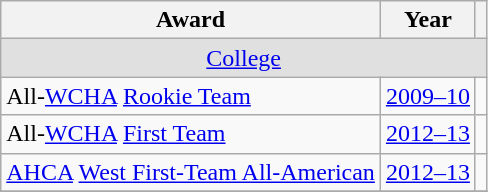<table class="wikitable">
<tr>
<th>Award</th>
<th>Year</th>
<th></th>
</tr>
<tr ALIGN="center" bgcolor="#e0e0e0">
<td colspan="3"><a href='#'>College</a></td>
</tr>
<tr>
<td>All-<a href='#'>WCHA</a> <a href='#'>Rookie Team</a></td>
<td><a href='#'>2009–10</a></td>
<td></td>
</tr>
<tr>
<td>All-<a href='#'>WCHA</a> <a href='#'>First Team</a></td>
<td><a href='#'>2012–13</a></td>
<td></td>
</tr>
<tr>
<td><a href='#'>AHCA</a> <a href='#'>West First-Team All-American</a></td>
<td><a href='#'>2012–13</a></td>
<td></td>
</tr>
<tr>
</tr>
</table>
